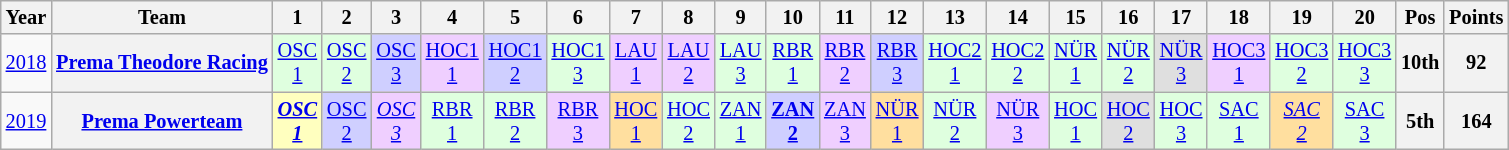<table class="wikitable" style="text-align:center; font-size:85%">
<tr>
<th>Year</th>
<th>Team</th>
<th>1</th>
<th>2</th>
<th>3</th>
<th>4</th>
<th>5</th>
<th>6</th>
<th>7</th>
<th>8</th>
<th>9</th>
<th>10</th>
<th>11</th>
<th>12</th>
<th>13</th>
<th>14</th>
<th>15</th>
<th>16</th>
<th>17</th>
<th>18</th>
<th>19</th>
<th>20</th>
<th>Pos</th>
<th>Points</th>
</tr>
<tr>
<td><a href='#'>2018</a></td>
<th nowrap><a href='#'>Prema Theodore Racing</a></th>
<td style="background:#DFFFDF;"><a href='#'>OSC<br>1</a><br></td>
<td style="background:#DFFFDF;"><a href='#'>OSC<br>2</a><br></td>
<td style="background:#CFCFFF;"><a href='#'>OSC<br>3</a><br></td>
<td style="background:#EFCFFF;"><a href='#'>HOC1<br>1</a><br></td>
<td style="background:#CFCFFF;"><a href='#'>HOC1<br>2</a><br></td>
<td style="background:#DFFFDF;"><a href='#'>HOC1<br>3</a><br></td>
<td style="background:#EFCFFF;"><a href='#'>LAU<br>1</a><br></td>
<td style="background:#EFCFFF;"><a href='#'>LAU<br>2</a><br></td>
<td style="background:#DFFFDF;"><a href='#'>LAU<br>3</a><br></td>
<td style="background:#DFFFDF;"><a href='#'>RBR<br>1</a><br></td>
<td style="background:#EFCFFF;"><a href='#'>RBR<br>2</a><br></td>
<td style="background:#CFCFFF;"><a href='#'>RBR<br>3</a><br></td>
<td style="background:#DFFFDF;"><a href='#'>HOC2<br>1</a><br></td>
<td style="background:#DFFFDF;"><a href='#'>HOC2<br>2</a><br></td>
<td style="background:#DFFFDF;"><a href='#'>NÜR<br>1</a><br></td>
<td style="background:#DFFFDF;"><a href='#'>NÜR<br>2</a><br></td>
<td style="background:#DFDFDF;"><a href='#'>NÜR<br>3</a><br></td>
<td style="background:#EFCFFF;"><a href='#'>HOC3<br>1</a><br></td>
<td style="background:#DFFFDF;"><a href='#'>HOC3<br>2</a><br></td>
<td style="background:#DFFFDF;"><a href='#'>HOC3<br>3</a><br></td>
<th>10th</th>
<th>92</th>
</tr>
<tr>
<td><a href='#'>2019</a></td>
<th nowrap><a href='#'>Prema Powerteam</a></th>
<td style="background:#FFFFBF;"><strong><em><a href='#'>OSC<br>1</a></em></strong><br></td>
<td style="background:#CFCFFF;"><a href='#'>OSC<br>2</a><br></td>
<td style="background:#EFCFFF;"><em><a href='#'>OSC<br>3</a></em><br></td>
<td style="background:#DFFFDF;"><a href='#'>RBR<br>1</a><br></td>
<td style="background:#DFFFDF;"><a href='#'>RBR<br>2</a><br></td>
<td style="background:#EFCFFF;"><a href='#'>RBR<br>3</a><br></td>
<td style="background:#FFDF9F;"><a href='#'>HOC<br>1</a><br></td>
<td style="background:#DFFFDF;"><a href='#'>HOC<br>2</a><br></td>
<td style="background:#DFFFDF;"><a href='#'>ZAN<br>1</a><br></td>
<td style="background:#CFCFFF;"><strong><a href='#'>ZAN<br>2</a></strong><br></td>
<td style="background:#EFCFFF;"><a href='#'>ZAN<br>3</a><br></td>
<td style="background:#FFDF9F;"><a href='#'>NÜR<br>1</a><br></td>
<td style="background:#DFFFDF;"><a href='#'>NÜR<br>2</a><br></td>
<td style="background:#EFCFFF;"><a href='#'>NÜR<br>3</a><br></td>
<td style="background:#DFFFDF;"><a href='#'>HOC<br>1</a><br></td>
<td style="background:#DFDFDF;"><a href='#'>HOC<br>2</a><br></td>
<td style="background:#DFFFDF;"><a href='#'>HOC<br>3</a><br></td>
<td style="background:#DFFFDF;"><a href='#'>SAC<br>1</a><br></td>
<td style="background:#FFDF9F;"><em><a href='#'>SAC<br>2</a></em><br></td>
<td style="background:#DFFFDF;"><a href='#'>SAC<br>3</a><br></td>
<th>5th</th>
<th>164</th>
</tr>
</table>
